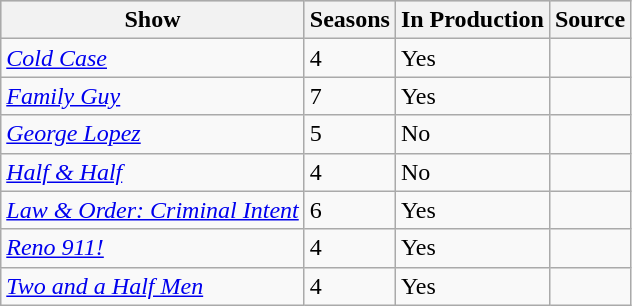<table class="wikitable sortable">
<tr style="background:#ccc;">
<th>Show</th>
<th>Seasons</th>
<th>In Production</th>
<th>Source</th>
</tr>
<tr>
<td><em><a href='#'>Cold Case</a></em></td>
<td>4</td>
<td rowspan=>Yes</td>
<td></td>
</tr>
<tr>
<td><em><a href='#'>Family Guy</a></em></td>
<td>7</td>
<td rowspan=>Yes</td>
<td></td>
</tr>
<tr>
<td><em><a href='#'>George Lopez</a></em></td>
<td>5</td>
<td rowspan=>No</td>
<td></td>
</tr>
<tr>
<td><em><a href='#'>Half & Half</a></em></td>
<td>4</td>
<td rowspan=>No</td>
<td></td>
</tr>
<tr>
<td><em><a href='#'>Law & Order: Criminal Intent</a></em></td>
<td>6</td>
<td rowspan=>Yes</td>
<td></td>
</tr>
<tr>
<td><em><a href='#'>Reno 911!</a></em></td>
<td>4</td>
<td rowspan=>Yes</td>
<td></td>
</tr>
<tr>
<td><em><a href='#'>Two and a Half Men</a></em></td>
<td>4</td>
<td rowspan=>Yes</td>
<td></td>
</tr>
</table>
